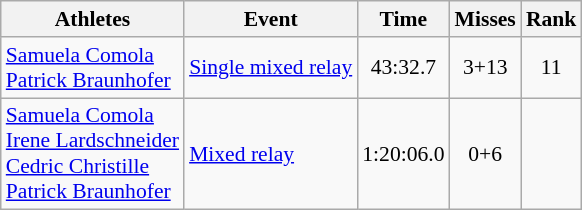<table class="wikitable" style="font-size:90%">
<tr>
<th>Athletes</th>
<th>Event</th>
<th>Time</th>
<th>Misses</th>
<th>Rank</th>
</tr>
<tr align=center>
<td align=left><a href='#'>Samuela Comola</a><br><a href='#'>Patrick Braunhofer</a></td>
<td align=left><a href='#'>Single mixed relay</a></td>
<td>43:32.7</td>
<td>3+13</td>
<td>11</td>
</tr>
<tr align=center>
<td align=left><a href='#'>Samuela Comola</a><br><a href='#'>Irene Lardschneider</a><br><a href='#'>Cedric Christille</a><br><a href='#'>Patrick Braunhofer</a></td>
<td align=left><a href='#'>Mixed relay</a></td>
<td>1:20:06.0</td>
<td>0+6</td>
<td></td>
</tr>
</table>
